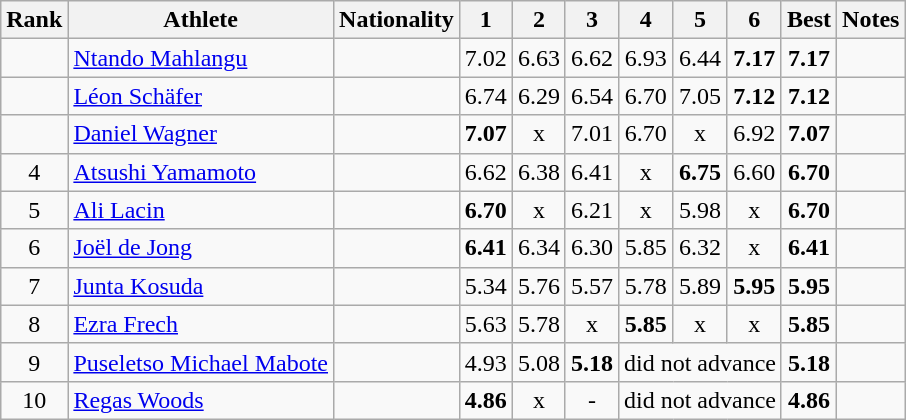<table class="wikitable sortable" style="text-align:center">
<tr>
<th>Rank</th>
<th>Athlete</th>
<th>Nationality</th>
<th>1</th>
<th>2</th>
<th>3</th>
<th>4</th>
<th>5</th>
<th>6</th>
<th>Best</th>
<th>Notes</th>
</tr>
<tr>
<td></td>
<td style="text-align:left;"><a href='#'>Ntando Mahlangu</a></td>
<td style="text-align:left;"></td>
<td>7.02</td>
<td>6.63</td>
<td>6.62</td>
<td>6.93</td>
<td>6.44</td>
<td><strong>7.17</strong></td>
<td><strong>7.17</strong></td>
<td><strong></strong></td>
</tr>
<tr>
<td></td>
<td style="text-align:left;"><a href='#'>Léon Schäfer</a></td>
<td style="text-align:left;"></td>
<td>6.74</td>
<td>6.29</td>
<td>6.54</td>
<td>6.70</td>
<td>7.05</td>
<td><strong>7.12</strong></td>
<td><strong>7.12</strong></td>
<td></td>
</tr>
<tr>
<td></td>
<td style="text-align:left;"><a href='#'>Daniel Wagner</a></td>
<td style="text-align:left;"></td>
<td><strong>7.07</strong></td>
<td>x</td>
<td>7.01</td>
<td>6.70</td>
<td>x</td>
<td>6.92</td>
<td><strong>7.07</strong></td>
<td></td>
</tr>
<tr>
<td>4</td>
<td style="text-align:left;"><a href='#'>Atsushi Yamamoto</a></td>
<td style="text-align:left;"></td>
<td>6.62</td>
<td>6.38</td>
<td>6.41</td>
<td>x</td>
<td><strong>6.75</strong></td>
<td>6.60</td>
<td><strong>6.70</strong></td>
<td></td>
</tr>
<tr>
<td>5</td>
<td style="text-align:left;"><a href='#'>Ali Lacin</a></td>
<td style="text-align:left;"></td>
<td><strong>6.70</strong></td>
<td>x</td>
<td>6.21</td>
<td>x</td>
<td>5.98</td>
<td>x</td>
<td><strong>6.70</strong></td>
<td></td>
</tr>
<tr>
<td>6</td>
<td style="text-align:left;"><a href='#'>Joël de Jong</a></td>
<td style="text-align:left;"></td>
<td><strong>6.41</strong></td>
<td>6.34</td>
<td>6.30</td>
<td>5.85</td>
<td>6.32</td>
<td>x</td>
<td><strong>6.41</strong></td>
<td></td>
</tr>
<tr>
<td>7</td>
<td style="text-align:left;"><a href='#'>Junta Kosuda</a></td>
<td style="text-align:left;"></td>
<td>5.34</td>
<td>5.76</td>
<td>5.57</td>
<td>5.78</td>
<td>5.89</td>
<td><strong>5.95</strong></td>
<td><strong>5.95</strong></td>
<td></td>
</tr>
<tr>
<td>8</td>
<td style="text-align:left;"><a href='#'>Ezra Frech</a></td>
<td style="text-align:left;"></td>
<td>5.63</td>
<td>5.78</td>
<td>x</td>
<td><strong>5.85</strong></td>
<td>x</td>
<td>x</td>
<td><strong>5.85</strong></td>
<td></td>
</tr>
<tr>
<td>9</td>
<td style="text-align:left;"><a href='#'>Puseletso Michael Mabote</a></td>
<td style="text-align:left;"></td>
<td>4.93</td>
<td>5.08</td>
<td><strong>5.18</strong></td>
<td colspan=3>did not advance</td>
<td><strong>5.18</strong></td>
<td></td>
</tr>
<tr>
<td>10</td>
<td style="text-align:left;"><a href='#'>Regas Woods</a></td>
<td style="text-align:left;"></td>
<td><strong>4.86</strong></td>
<td>x</td>
<td>-</td>
<td colspan=3>did not advance</td>
<td><strong>4.86</strong></td>
<td></td>
</tr>
</table>
